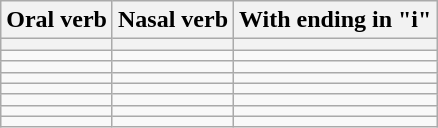<table class="wikitable">
<tr>
<th>Oral verb</th>
<th>Nasal verb</th>
<th>With ending in "i"</th>
</tr>
<tr>
<th></th>
<th></th>
<th></th>
</tr>
<tr>
<td></td>
<td></td>
<td></td>
</tr>
<tr>
<td></td>
<td></td>
<td></td>
</tr>
<tr>
<td></td>
<td></td>
<td></td>
</tr>
<tr>
<td></td>
<td></td>
<td></td>
</tr>
<tr>
<td></td>
<td></td>
<td></td>
</tr>
<tr>
<td></td>
<td></td>
<td></td>
</tr>
<tr>
<td></td>
<td></td>
<td></td>
</tr>
</table>
